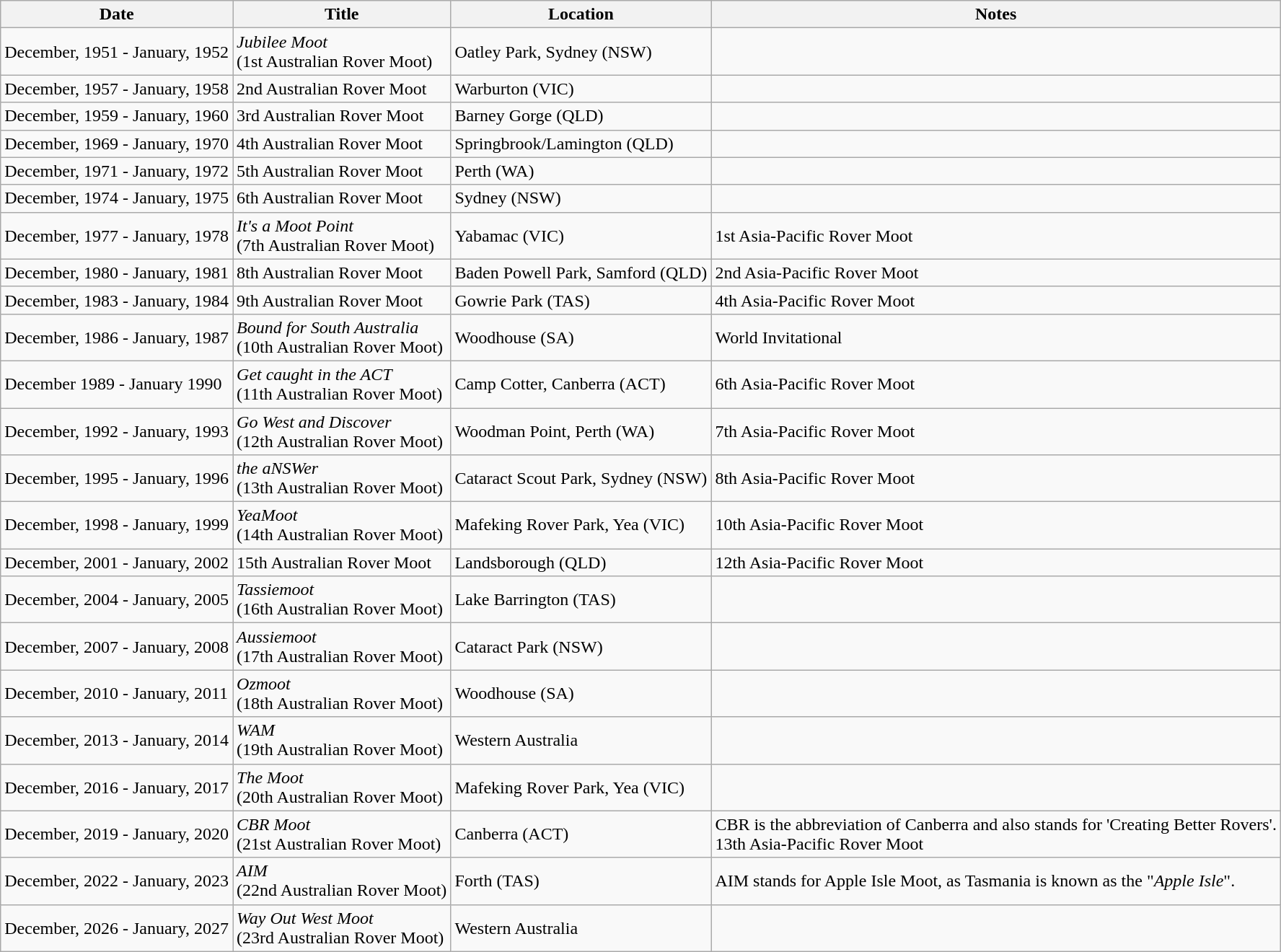<table class="wikitable">
<tr>
<th>Date</th>
<th>Title</th>
<th>Location</th>
<th>Notes</th>
</tr>
<tr>
<td>December, 1951 -  January, 1952</td>
<td><em>Jubilee Moot</em><br>(1st Australian Rover Moot)</td>
<td>Oatley Park, Sydney  (NSW)</td>
<td></td>
</tr>
<tr>
<td>December, 1957 -  January, 1958</td>
<td>2nd Australian Rover  Moot</td>
<td>Warburton (VIC)</td>
<td></td>
</tr>
<tr>
<td>December, 1959 -  January, 1960</td>
<td>3rd Australian Rover  Moot</td>
<td>Barney Gorge (QLD)</td>
<td></td>
</tr>
<tr>
<td>December, 1969 -  January, 1970</td>
<td>4th Australian Rover  Moot</td>
<td>Springbrook/Lamington  (QLD)</td>
<td></td>
</tr>
<tr>
<td>December, 1971 -  January, 1972</td>
<td>5th Australian Rover Moot</td>
<td>Perth (WA)</td>
<td></td>
</tr>
<tr>
<td>December, 1974 -  January, 1975</td>
<td>6th Australian Rover  Moot</td>
<td>Sydney (NSW)</td>
<td></td>
</tr>
<tr>
<td>December, 1977 -  January, 1978</td>
<td><em>It's a Moot Point</em><br>(7th Australian Rover Moot)</td>
<td>Yabamac (VIC)</td>
<td>1st Asia-Pacific  Rover Moot</td>
</tr>
<tr>
<td>December, 1980 -  January, 1981</td>
<td>8th Australian Rover  Moot</td>
<td>Baden Powell Park, Samford (QLD)</td>
<td>2nd Asia-Pacific  Rover Moot</td>
</tr>
<tr>
<td>December, 1983 -  January, 1984</td>
<td>9th Australian Rover  Moot</td>
<td>Gowrie Park (TAS)</td>
<td>4th Asia-Pacific  Rover Moot</td>
</tr>
<tr>
<td>December, 1986 -  January, 1987</td>
<td><em>Bound for South Australia</em><br>(10th Australian Rover Moot)</td>
<td>Woodhouse (SA)</td>
<td>World Invitational</td>
</tr>
<tr>
<td>December 1989 -  January 1990</td>
<td><em>Get caught in the ACT</em><br>(11th Australian Rover Moot)</td>
<td>Camp Cotter,  Canberra (ACT)</td>
<td>6th Asia-Pacific  Rover Moot</td>
</tr>
<tr>
<td>December, 1992 -  January, 1993</td>
<td><em>Go West and Discover</em><br>(12th Australian Rover Moot)</td>
<td>Woodman Point, Perth  (WA)</td>
<td>7th Asia-Pacific  Rover Moot</td>
</tr>
<tr>
<td>December, 1995 -  January, 1996</td>
<td><em>the aNSWer</em><br>(13th Australian Rover Moot)</td>
<td>Cataract Scout Park,  Sydney (NSW)</td>
<td>8th Asia-Pacific  Rover Moot</td>
</tr>
<tr>
<td>December, 1998 -  January, 1999</td>
<td><em>YeaMoot</em><br>(14th Australian Rover Moot)</td>
<td>Mafeking Rover Park,  Yea (VIC)</td>
<td>10th Asia-Pacific  Rover Moot</td>
</tr>
<tr>
<td>December, 2001 -  January, 2002</td>
<td>15th Australian  Rover Moot</td>
<td>Landsborough (QLD)</td>
<td>12th Asia-Pacific  Rover Moot</td>
</tr>
<tr>
<td>December, 2004 -  January, 2005</td>
<td><em>Tassiemoot</em><br>(16th Australian Rover Moot)</td>
<td>Lake Barrington  (TAS)</td>
<td></td>
</tr>
<tr>
<td>December, 2007 -  January, 2008</td>
<td><em>Aussiemoot</em><br>(17th Australian Rover Moot)</td>
<td>Cataract Park (NSW)</td>
<td></td>
</tr>
<tr>
<td>December, 2010 -  January, 2011</td>
<td><em>Ozmoot</em><br>(18th Australian Rover Moot)</td>
<td>Woodhouse (SA)</td>
<td></td>
</tr>
<tr>
<td>December, 2013 -  January, 2014</td>
<td><em>WAM</em><br>(19th Australian Rover Moot)</td>
<td>Western Australia</td>
<td></td>
</tr>
<tr>
<td>December, 2016 -  January, 2017</td>
<td><em>The Moot</em><br>(20th Australian Rover Moot)</td>
<td>Mafeking Rover Park,  Yea (VIC)</td>
<td></td>
</tr>
<tr>
<td>December, 2019 -  January, 2020</td>
<td><em>CBR Moot</em><br>(21st Australian Rover Moot)</td>
<td>Canberra (ACT)</td>
<td>CBR is the  abbreviation of Canberra and also stands for 'Creating Better Rovers'.<br>13th Asia-Pacific Rover Moot</td>
</tr>
<tr>
<td>December, 2022 -  January, 2023</td>
<td><em>AIM</em><br>(22nd Australian Rover Moot)</td>
<td>Forth (TAS)</td>
<td>AIM stands for Apple  Isle Moot, as Tasmania is known as the "<em>Apple Isle</em>".</td>
</tr>
<tr>
<td>December, 2026 - January, 2027</td>
<td><em>Way Out West Moot</em><br>(23rd Australian Rover Moot)</td>
<td>Western Australia</td>
<td></td>
</tr>
</table>
